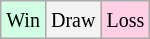<table class="wikitable">
<tr>
<td style="background-color: #d0ffe3;"><small>Win</small></td>
<td style="background-color: #f3f3f3;"><small>Draw</small></td>
<td style="background-color: #ffd0e3;"><small>Loss</small></td>
</tr>
</table>
